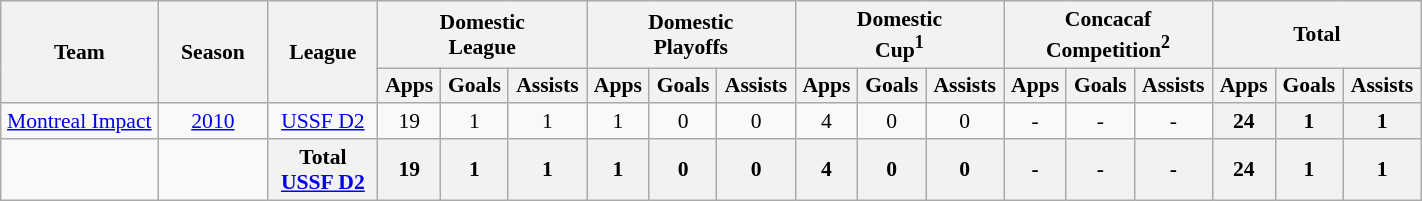<table class="wikitable" style=font-size:90% text-align: center width=75%>
<tr>
<th rowspan=2 width=10%><strong>Team</strong></th>
<th rowspan=2 width=7%><strong>Season</strong></th>
<th rowspan=2 width=7%><strong>League</strong></th>
<th colspan=3 width=10%>Domestic<br>League</th>
<th colspan=3 width=10%>Domestic<br>Playoffs</th>
<th colspan=3 width=10%>Domestic<br>Cup<sup>1</sup></th>
<th colspan=3 width=10%>Concacaf<br>Competition<sup>2</sup></th>
<th colspan=3 width=10%>Total</th>
</tr>
<tr>
<th align=center><strong>Apps</strong></th>
<th align=center><strong>Goals</strong></th>
<th align=center><strong>Assists</strong></th>
<th align=center><strong>Apps</strong></th>
<th align=center><strong>Goals</strong></th>
<th align=center><strong>Assists</strong></th>
<th align=center><strong>Apps</strong></th>
<th align=center><strong>Goals</strong></th>
<th align=center><strong>Assists</strong></th>
<th align=center><strong>Apps</strong></th>
<th align=center><strong>Goals</strong></th>
<th align=center><strong>Assists</strong></th>
<th align=center><strong>Apps</strong></th>
<th align=center><strong>Goals</strong></th>
<th align=center><strong>Assists</strong></th>
</tr>
<tr>
<td rowspan=1 align=center><a href='#'>Montreal Impact</a></td>
<td align=center><a href='#'>2010</a></td>
<td align=center><a href='#'>USSF D2</a></td>
<td align=center>19</td>
<td align=center>1</td>
<td align=center>1</td>
<td align=center>1</td>
<td align=center>0</td>
<td align=center>0</td>
<td align=center>4</td>
<td align=center>0</td>
<td align=center>0</td>
<td align=center>-</td>
<td align=center>-</td>
<td align=center>-</td>
<th align=center><strong>24</strong></th>
<th align=center><strong>1</strong></th>
<th align=center><strong>1</strong></th>
</tr>
<tr>
<td></td>
<td></td>
<th>Total <a href='#'>USSF D2</a></th>
<th>19</th>
<th>1</th>
<th>1</th>
<th>1</th>
<th>0</th>
<th>0</th>
<th>4</th>
<th>0</th>
<th>0</th>
<th>-</th>
<th>-</th>
<th>-</th>
<th>24</th>
<th>1</th>
<th>1</th>
</tr>
</table>
